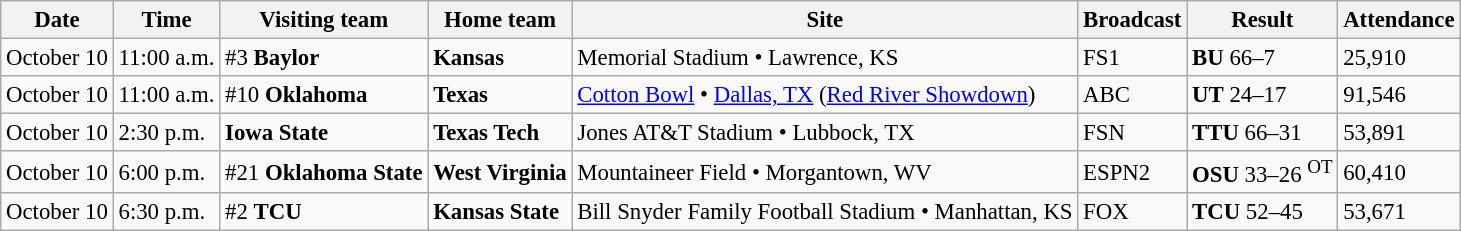<table class="wikitable" style="font-size:95%;">
<tr>
<th>Date</th>
<th>Time</th>
<th>Visiting team</th>
<th>Home team</th>
<th>Site</th>
<th>Broadcast</th>
<th>Result</th>
<th>Attendance</th>
</tr>
<tr bgcolor=>
<td>October 10</td>
<td>11:00 a.m.</td>
<td>#3 <strong>Baylor</strong></td>
<td><strong>Kansas</strong></td>
<td>Memorial Stadium • Lawrence, KS</td>
<td>FS1</td>
<td><strong>BU</strong> 66–7</td>
<td>25,910</td>
</tr>
<tr bgcolor=>
<td>October 10</td>
<td>11:00 a.m.</td>
<td>#10 <strong>Oklahoma</strong></td>
<td><strong>Texas</strong></td>
<td><a href='#'>Cotton Bowl</a> • <a href='#'>Dallas, TX</a> (<a href='#'>Red River Showdown</a>)</td>
<td>ABC</td>
<td><strong>UT</strong> 24–17</td>
<td>91,546</td>
</tr>
<tr bgcolor=>
<td>October 10</td>
<td>2:30 p.m.</td>
<td><strong>Iowa State</strong></td>
<td><strong>Texas Tech</strong></td>
<td>Jones AT&T Stadium • Lubbock, TX</td>
<td>FSN</td>
<td><strong>TTU</strong> 66–31</td>
<td>53,891</td>
</tr>
<tr bgcolor=>
<td>October 10</td>
<td>6:00 p.m.</td>
<td>#21 <strong>Oklahoma State</strong></td>
<td><strong>West Virginia</strong></td>
<td>Mountaineer Field • Morgantown, WV</td>
<td>ESPN2</td>
<td><strong>OSU</strong> 33–26 <sup>OT</sup></td>
<td>60,410</td>
</tr>
<tr bgcolor=>
<td>October 10</td>
<td>6:30 p.m.</td>
<td>#2 <strong>TCU</strong></td>
<td><strong>Kansas State</strong></td>
<td>Bill Snyder Family Football Stadium • Manhattan, KS</td>
<td>FOX</td>
<td><strong>TCU</strong> 52–45</td>
<td>53,671</td>
</tr>
</table>
